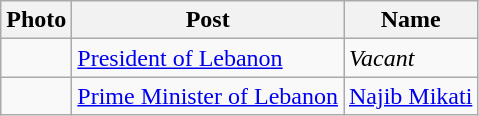<table class="wikitable">
<tr>
<th>Photo</th>
<th>Post</th>
<th>Name</th>
</tr>
<tr>
<td></td>
<td><a href='#'>President of Lebanon</a></td>
<td><em>Vacant</em></td>
</tr>
<tr>
<td></td>
<td><a href='#'>Prime Minister of Lebanon</a></td>
<td><a href='#'>Najib Mikati</a></td>
</tr>
</table>
